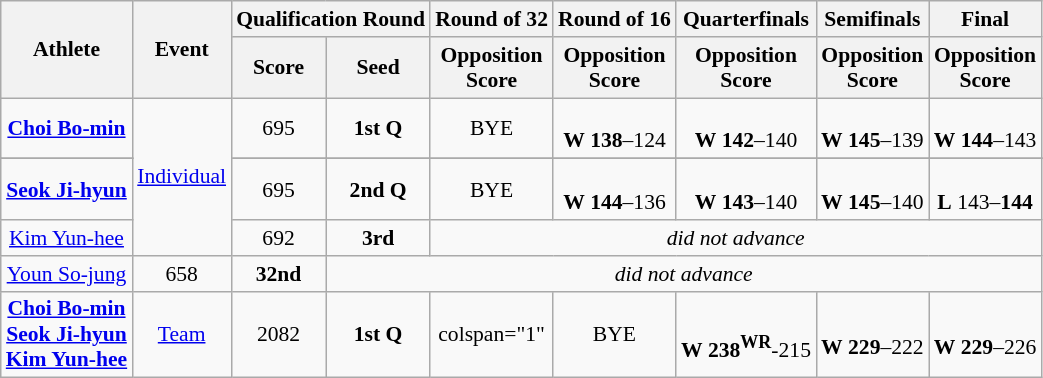<table class="wikitable" style="font-size:90%; text-align:center;">
<tr>
<th rowspan="2">Athlete</th>
<th rowspan="2">Event</th>
<th colspan="2">Qualification Round</th>
<th>Round of 32</th>
<th>Round of 16</th>
<th>Quarterfinals</th>
<th>Semifinals</th>
<th>Final</th>
</tr>
<tr>
<th>Score</th>
<th>Seed</th>
<th>Opposition<br>Score</th>
<th>Opposition<br>Score</th>
<th>Opposition<br>Score</th>
<th>Opposition<br>Score</th>
<th>Opposition<br>Score</th>
</tr>
<tr>
<td><strong><a href='#'>Choi Bo-min</a></strong></td>
<td rowspan=4><a href='#'>Individual</a></td>
<td align=center>695</td>
<td align=center><strong>1st Q</strong></td>
<td align=center>BYE</td>
<td align=center><br><strong>W</strong> <strong>138</strong>–124</td>
<td align=center><br><strong>W</strong> <strong>142</strong>–140</td>
<td align=center><br><strong>W</strong> <strong>145</strong>–139</td>
<td align=center><br><strong>W</strong> <strong>144</strong>–143<br></td>
</tr>
<tr>
</tr>
<tr>
<td><strong><a href='#'>Seok Ji-hyun</a></strong></td>
<td align=center>695</td>
<td align=center><strong>2nd Q</strong></td>
<td align=center>BYE</td>
<td align=center><br><strong>W</strong> <strong>144</strong>–136</td>
<td align=center><br><strong>W</strong> <strong>143</strong>–140</td>
<td align=center><br><strong>W</strong> <strong>145</strong>–140</td>
<td align=center><br><strong>L</strong> 143–<strong>144</strong><br></td>
</tr>
<tr>
<td><a href='#'>Kim Yun-hee</a></td>
<td align=center>692</td>
<td align=center><strong>3rd</strong></td>
<td align=center colspan="6"><em>did not advance</em></td>
</tr>
<tr>
<td><a href='#'>Youn So-jung</a></td>
<td align=center>658</td>
<td align=center><strong>32nd</strong></td>
<td align=center colspan="6"><em>did not advance</em></td>
</tr>
<tr>
<td><strong><a href='#'>Choi Bo-min</a><br><a href='#'>Seok Ji-hyun</a><br><a href='#'>Kim Yun-hee</a></strong></td>
<td align=center><a href='#'>Team</a></td>
<td align=center>2082</td>
<td align=center><strong>1st Q</strong></td>
<td>colspan="1" </td>
<td align=center>BYE</td>
<td align=center><br><strong>W</strong> <strong>238<sup>WR</sup></strong>-215</td>
<td align=center><br><strong>W</strong> <strong>229</strong>–222</td>
<td align=center><br><strong>W</strong> <strong>229</strong>–226<br></td>
</tr>
</table>
